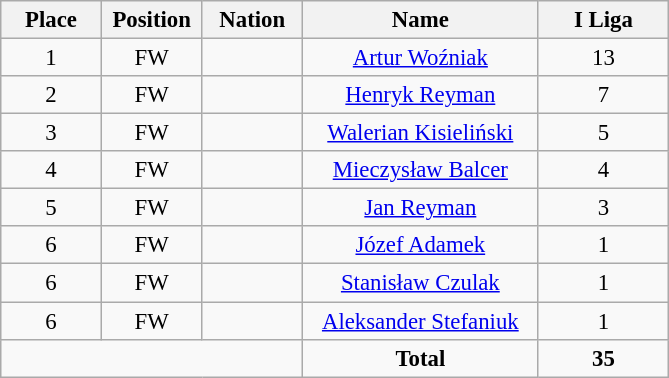<table class="wikitable" style="font-size: 95%; text-align: center;">
<tr>
<th width=60>Place</th>
<th width=60>Position</th>
<th width=60>Nation</th>
<th width=150>Name</th>
<th width=80>I Liga</th>
</tr>
<tr>
<td>1</td>
<td>FW</td>
<td></td>
<td><a href='#'>Artur Woźniak</a></td>
<td>13</td>
</tr>
<tr>
<td>2</td>
<td>FW</td>
<td></td>
<td><a href='#'>Henryk Reyman</a></td>
<td>7</td>
</tr>
<tr>
<td>3</td>
<td>FW</td>
<td></td>
<td><a href='#'>Walerian Kisieliński</a></td>
<td>5</td>
</tr>
<tr>
<td>4</td>
<td>FW</td>
<td></td>
<td><a href='#'>Mieczysław Balcer</a></td>
<td>4</td>
</tr>
<tr>
<td>5</td>
<td>FW</td>
<td></td>
<td><a href='#'>Jan Reyman</a></td>
<td>3</td>
</tr>
<tr>
<td>6</td>
<td>FW</td>
<td></td>
<td><a href='#'>Józef Adamek</a></td>
<td>1</td>
</tr>
<tr>
<td>6</td>
<td>FW</td>
<td></td>
<td><a href='#'>Stanisław Czulak</a></td>
<td>1</td>
</tr>
<tr>
<td>6</td>
<td>FW</td>
<td></td>
<td><a href='#'>Aleksander Stefaniuk</a></td>
<td>1</td>
</tr>
<tr>
<td colspan="3"></td>
<td><strong>Total</strong></td>
<td><strong>35</strong></td>
</tr>
</table>
